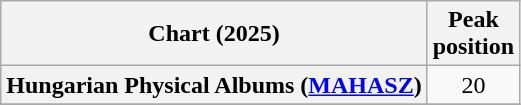<table class="wikitable sortable plainrowheaders">
<tr>
<th>Chart (2025)</th>
<th>Peak<br>position</th>
</tr>
<tr>
<th scope="row">Hungarian Physical Albums (<a href='#'>MAHASZ</a>)</th>
<td style="text-align:center;">20</td>
</tr>
<tr>
</tr>
</table>
